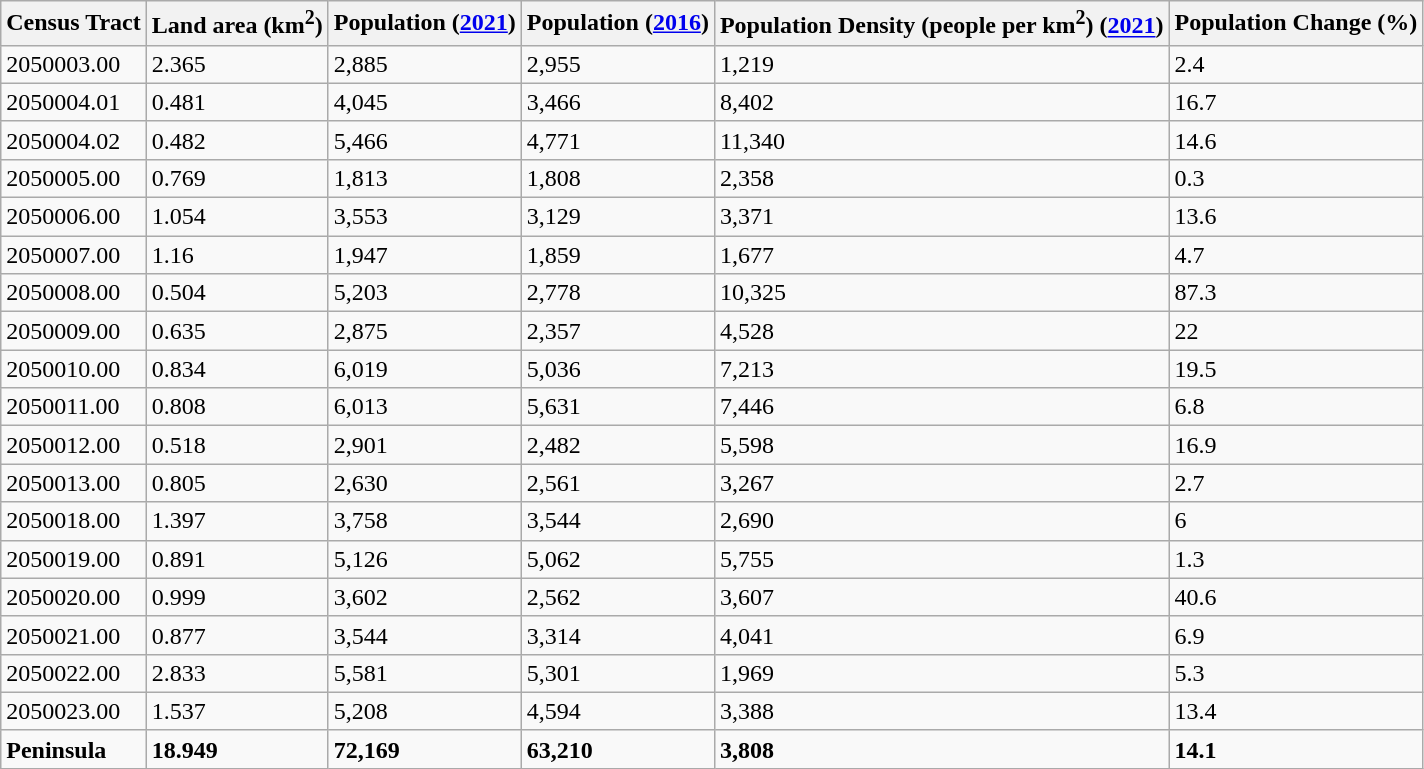<table class="wikitable sortable">
<tr>
<th>Census Tract</th>
<th>Land area (km<sup>2</sup>)</th>
<th>Population (<a href='#'>2021</a>)</th>
<th>Population (<a href='#'>2016</a>)</th>
<th>Population Density (people per km<sup>2</sup>) (<a href='#'>2021</a>)</th>
<th>Population Change (%)</th>
</tr>
<tr>
<td>2050003.00</td>
<td>2.365</td>
<td>2,885</td>
<td>2,955</td>
<td>1,219</td>
<td>2.4</td>
</tr>
<tr>
<td>2050004.01</td>
<td>0.481</td>
<td>4,045</td>
<td>3,466</td>
<td>8,402</td>
<td>16.7</td>
</tr>
<tr>
<td>2050004.02</td>
<td>0.482</td>
<td>5,466</td>
<td>4,771</td>
<td>11,340</td>
<td>14.6</td>
</tr>
<tr>
<td>2050005.00</td>
<td>0.769</td>
<td>1,813</td>
<td>1,808</td>
<td>2,358</td>
<td>0.3</td>
</tr>
<tr>
<td>2050006.00</td>
<td>1.054</td>
<td>3,553</td>
<td>3,129</td>
<td>3,371</td>
<td>13.6</td>
</tr>
<tr>
<td>2050007.00</td>
<td>1.16</td>
<td>1,947</td>
<td>1,859</td>
<td>1,677</td>
<td>4.7</td>
</tr>
<tr>
<td>2050008.00</td>
<td>0.504</td>
<td>5,203</td>
<td>2,778</td>
<td>10,325</td>
<td>87.3</td>
</tr>
<tr>
<td>2050009.00</td>
<td>0.635</td>
<td>2,875</td>
<td>2,357</td>
<td>4,528</td>
<td>22</td>
</tr>
<tr>
<td>2050010.00</td>
<td>0.834</td>
<td>6,019</td>
<td>5,036</td>
<td>7,213</td>
<td>19.5</td>
</tr>
<tr>
<td>2050011.00</td>
<td>0.808</td>
<td>6,013</td>
<td>5,631</td>
<td>7,446</td>
<td>6.8</td>
</tr>
<tr>
<td>2050012.00</td>
<td>0.518</td>
<td>2,901</td>
<td>2,482</td>
<td>5,598</td>
<td>16.9</td>
</tr>
<tr>
<td>2050013.00</td>
<td>0.805</td>
<td>2,630</td>
<td>2,561</td>
<td>3,267</td>
<td>2.7</td>
</tr>
<tr>
<td>2050018.00</td>
<td>1.397</td>
<td>3,758</td>
<td>3,544</td>
<td>2,690</td>
<td>6</td>
</tr>
<tr>
<td>2050019.00</td>
<td>0.891</td>
<td>5,126</td>
<td>5,062</td>
<td>5,755</td>
<td>1.3</td>
</tr>
<tr>
<td>2050020.00</td>
<td>0.999</td>
<td>3,602</td>
<td>2,562</td>
<td>3,607</td>
<td>40.6</td>
</tr>
<tr>
<td>2050021.00</td>
<td>0.877</td>
<td>3,544</td>
<td>3,314</td>
<td>4,041</td>
<td>6.9</td>
</tr>
<tr>
<td>2050022.00</td>
<td>2.833</td>
<td>5,581</td>
<td>5,301</td>
<td>1,969</td>
<td>5.3</td>
</tr>
<tr>
<td>2050023.00</td>
<td>1.537</td>
<td>5,208</td>
<td>4,594</td>
<td>3,388</td>
<td>13.4</td>
</tr>
<tr>
<td><strong>Peninsula</strong></td>
<td><strong>18.949</strong></td>
<td><strong>72,169</strong></td>
<td><strong>63,210</strong></td>
<td><strong>3,808</strong></td>
<td><strong>14.1</strong></td>
</tr>
</table>
